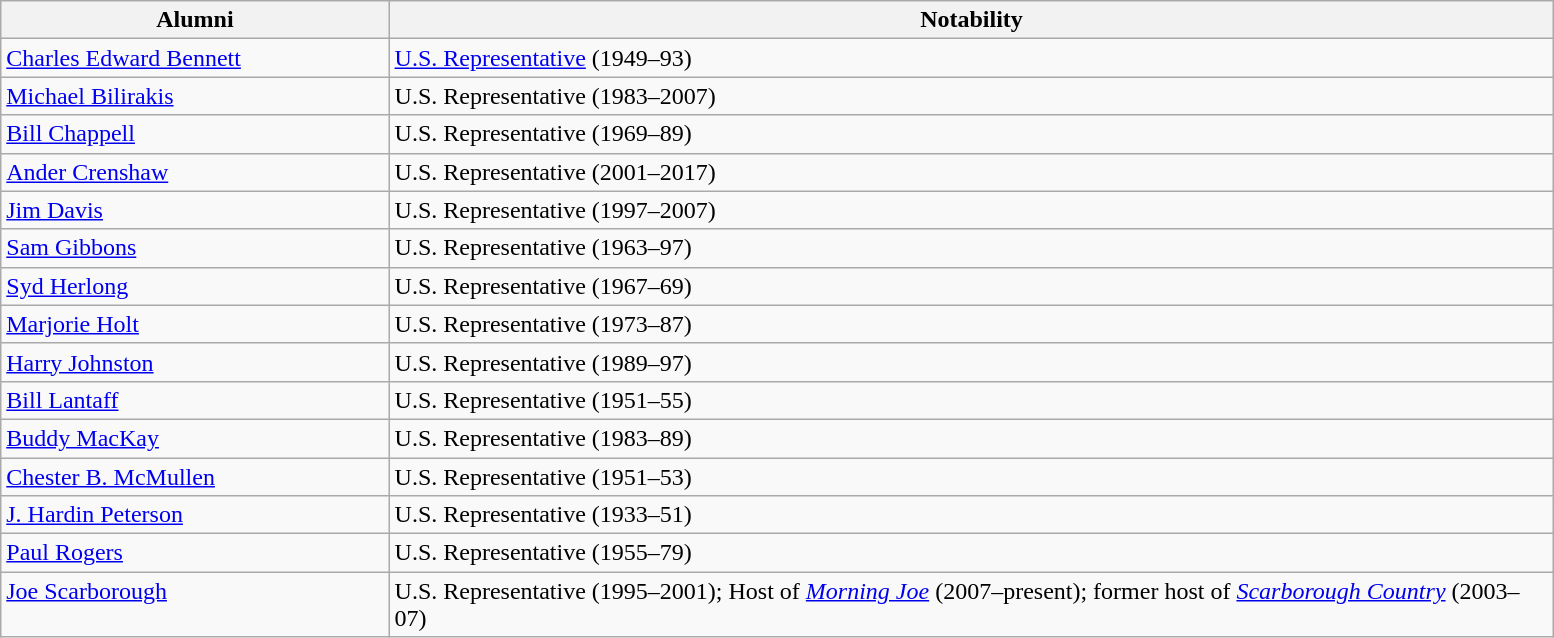<table class="wikitable sortable" style="width:82%">
<tr valign="top">
<th width="25%">Alumni</th>
<th width="75%">Notability</th>
</tr>
<tr valign="top">
<td><a href='#'>Charles Edward Bennett</a></td>
<td><a href='#'>U.S. Representative</a> (1949–93)</td>
</tr>
<tr valign="top">
<td><a href='#'>Michael Bilirakis</a></td>
<td>U.S. Representative (1983–2007)</td>
</tr>
<tr valign="top">
<td><a href='#'>Bill Chappell</a></td>
<td>U.S. Representative (1969–89)</td>
</tr>
<tr valign="top">
<td><a href='#'>Ander Crenshaw</a></td>
<td>U.S. Representative (2001–2017)</td>
</tr>
<tr valign="top">
<td><a href='#'>Jim Davis</a></td>
<td>U.S. Representative (1997–2007)</td>
</tr>
<tr valign="top">
<td><a href='#'>Sam Gibbons</a></td>
<td>U.S. Representative (1963–97)</td>
</tr>
<tr valign="top">
<td><a href='#'>Syd Herlong</a></td>
<td>U.S. Representative (1967–69)</td>
</tr>
<tr valign="top">
<td><a href='#'>Marjorie Holt</a></td>
<td>U.S. Representative (1973–87)</td>
</tr>
<tr valign="top">
<td><a href='#'>Harry Johnston</a></td>
<td>U.S. Representative (1989–97)</td>
</tr>
<tr valign="top">
<td><a href='#'>Bill Lantaff</a></td>
<td>U.S. Representative (1951–55)</td>
</tr>
<tr valign="top">
<td><a href='#'>Buddy MacKay</a></td>
<td>U.S. Representative (1983–89)</td>
</tr>
<tr valign="top">
<td><a href='#'>Chester B. McMullen</a></td>
<td>U.S. Representative (1951–53)</td>
</tr>
<tr valign="top">
<td><a href='#'>J. Hardin Peterson</a></td>
<td>U.S. Representative (1933–51)</td>
</tr>
<tr valign="top">
<td><a href='#'>Paul Rogers</a></td>
<td>U.S. Representative (1955–79)</td>
</tr>
<tr valign="top">
<td><a href='#'>Joe Scarborough</a></td>
<td>U.S. Representative (1995–2001); Host of <em><a href='#'>Morning Joe</a></em> (2007–present); former host of <em><a href='#'>Scarborough Country</a></em> (2003–07)</td>
</tr>
</table>
